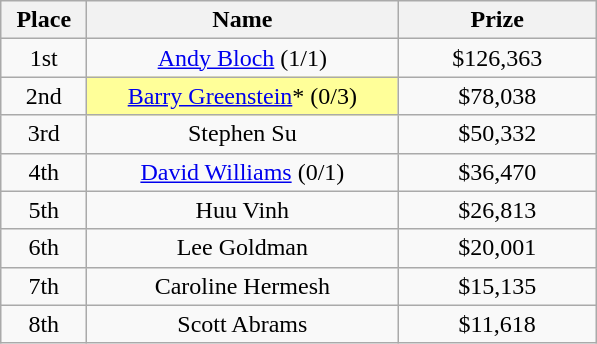<table class="wikitable">
<tr>
<th width="50">Place</th>
<th width="200">Name</th>
<th width="125">Prize</th>
</tr>
<tr>
<td align = "center">1st</td>
<td align = "center"><a href='#'>Andy Bloch</a> (1/1)</td>
<td align = "center">$126,363</td>
</tr>
<tr>
<td align = "center">2nd</td>
<td align = "center" bgcolor="#FFFF99"><a href='#'>Barry Greenstein</a>* (0/3)</td>
<td align = "center">$78,038</td>
</tr>
<tr>
<td align = "center">3rd</td>
<td align = "center">Stephen Su</td>
<td align = "center">$50,332</td>
</tr>
<tr>
<td align = "center">4th</td>
<td align = "center"><a href='#'>David Williams</a> (0/1)</td>
<td align = "center">$36,470</td>
</tr>
<tr>
<td align = "center">5th</td>
<td align = "center">Huu Vinh</td>
<td align = "center">$26,813</td>
</tr>
<tr>
<td align = "center">6th</td>
<td align = "center">Lee Goldman</td>
<td align = "center">$20,001</td>
</tr>
<tr>
<td align = "center">7th</td>
<td align = "center">Caroline Hermesh</td>
<td align = "center">$15,135</td>
</tr>
<tr>
<td align = "center">8th</td>
<td align = "center">Scott Abrams</td>
<td align = "center">$11,618</td>
</tr>
</table>
